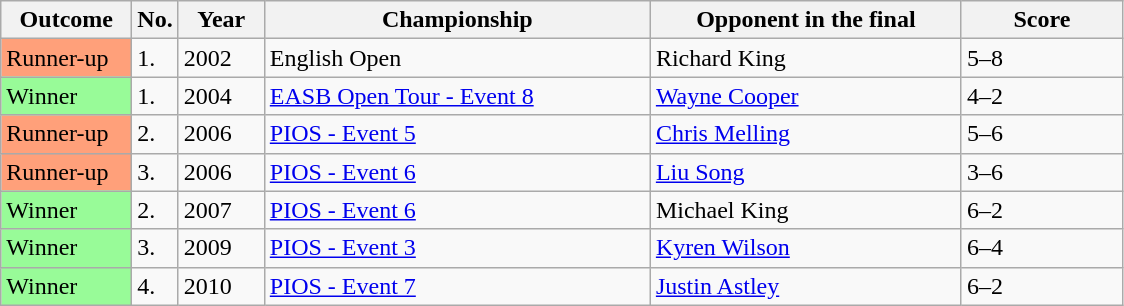<table class="sortable wikitable">
<tr>
<th width="80">Outcome</th>
<th width="20">No.</th>
<th width="50">Year</th>
<th width="250">Championship</th>
<th width="200">Opponent in the final</th>
<th width="100">Score</th>
</tr>
<tr>
<td style="background:#ffa07a;">Runner-up</td>
<td>1.</td>
<td>2002</td>
<td>English Open</td>
<td> Richard King</td>
<td>5–8</td>
</tr>
<tr>
<td style="background:#98FB98">Winner</td>
<td>1.</td>
<td>2004</td>
<td><a href='#'>EASB Open Tour - Event 8</a></td>
<td> <a href='#'>Wayne Cooper</a></td>
<td>4–2</td>
</tr>
<tr>
<td style="background:#ffa07a;">Runner-up</td>
<td>2.</td>
<td>2006</td>
<td><a href='#'>PIOS - Event 5</a></td>
<td> <a href='#'>Chris Melling</a></td>
<td>5–6</td>
</tr>
<tr>
<td style="background:#ffa07a;">Runner-up</td>
<td>3.</td>
<td>2006</td>
<td><a href='#'>PIOS - Event 6</a></td>
<td> <a href='#'>Liu Song</a></td>
<td>3–6</td>
</tr>
<tr>
<td style="background:#98FB98">Winner</td>
<td>2.</td>
<td>2007</td>
<td><a href='#'>PIOS - Event 6</a></td>
<td> Michael King</td>
<td>6–2</td>
</tr>
<tr>
<td style="background:#98FB98">Winner</td>
<td>3.</td>
<td>2009</td>
<td><a href='#'>PIOS - Event 3</a></td>
<td> <a href='#'>Kyren Wilson</a></td>
<td>6–4</td>
</tr>
<tr>
<td style="background:#98FB98">Winner</td>
<td>4.</td>
<td>2010</td>
<td><a href='#'>PIOS - Event 7</a></td>
<td> <a href='#'>Justin Astley</a></td>
<td>6–2</td>
</tr>
</table>
